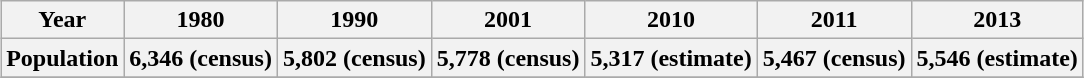<table class="wikitable" style="margin:1em auto;">
<tr>
<th>Year</th>
<th>1980</th>
<th>1990</th>
<th>2001</th>
<th>2010</th>
<th>2011</th>
<th>2013</th>
</tr>
<tr>
<th>Population</th>
<th>6,346 (census)</th>
<th>5,802 (census)</th>
<th>5,778 (census)</th>
<th>5,317 (estimate)</th>
<th>5,467 (census)</th>
<th>5,546 (estimate)</th>
</tr>
<tr>
</tr>
</table>
